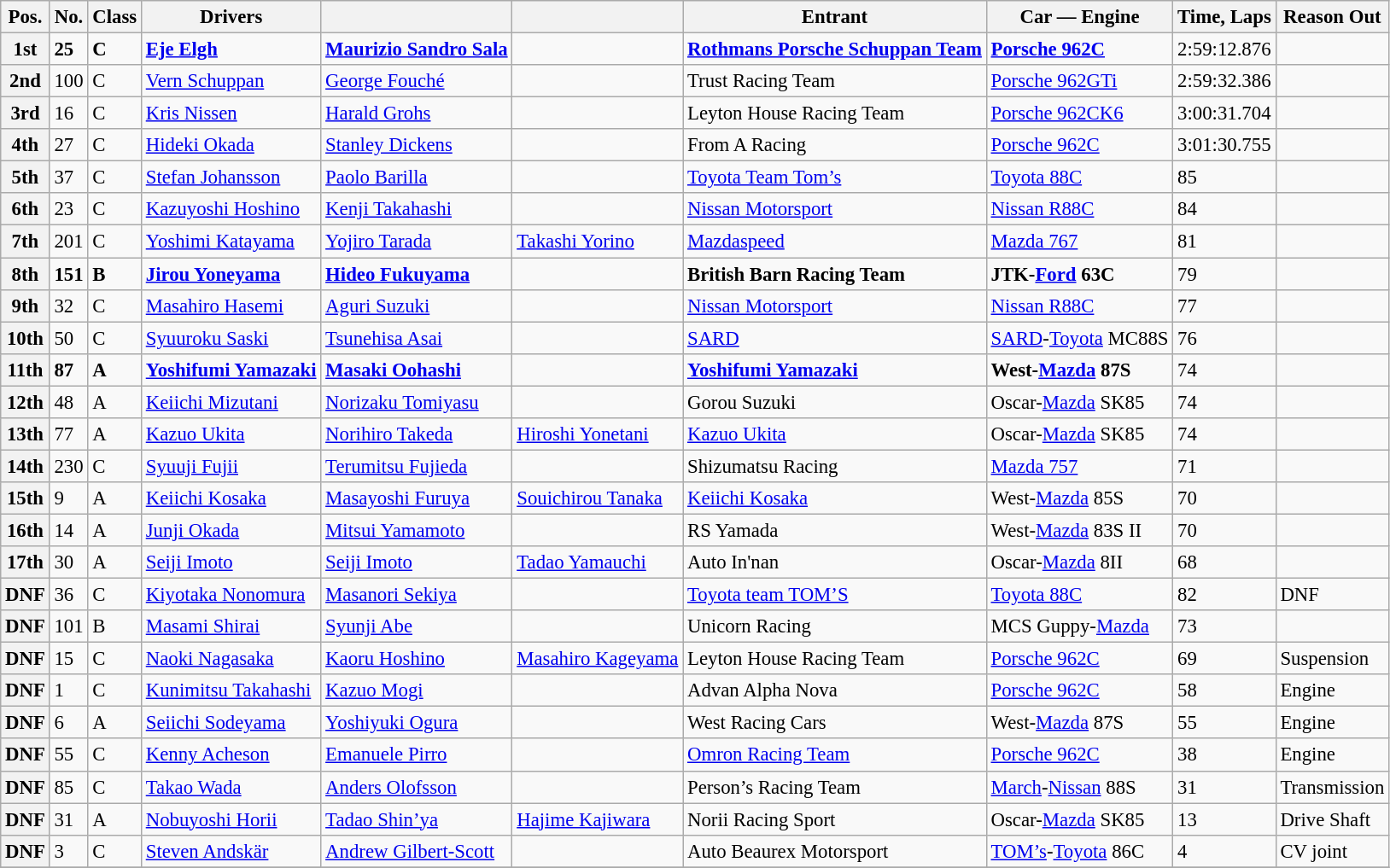<table class="wikitable" style="font-size: 95%">
<tr>
<th>Pos.</th>
<th>No.</th>
<th>Class</th>
<th>Drivers</th>
<th></th>
<th></th>
<th>Entrant</th>
<th>Car — Engine</th>
<th>Time, Laps</th>
<th>Reason Out</th>
</tr>
<tr>
<th><strong>1st</strong></th>
<td><strong>25</strong></td>
<td><strong>C</strong></td>
<td><strong> <a href='#'>Eje Elgh</a></strong></td>
<td><strong> <a href='#'>Maurizio Sandro Sala</a></strong></td>
<td></td>
<td><strong><a href='#'>Rothmans Porsche Schuppan Team</a></strong></td>
<td><strong><a href='#'>Porsche 962C</a></strong></td>
<td>2:59:12.876</td>
<td></td>
</tr>
<tr>
<th>2nd</th>
<td>100</td>
<td>C</td>
<td> <a href='#'>Vern Schuppan</a></td>
<td> <a href='#'>George Fouché</a></td>
<td></td>
<td>Trust Racing Team</td>
<td><a href='#'>Porsche 962GTi</a></td>
<td>2:59:32.386</td>
<td></td>
</tr>
<tr>
<th>3rd</th>
<td>16</td>
<td>C</td>
<td> <a href='#'>Kris Nissen</a></td>
<td> <a href='#'>Harald Grohs</a></td>
<td></td>
<td>Leyton House Racing Team</td>
<td><a href='#'>Porsche 962CK6</a></td>
<td>3:00:31.704</td>
<td></td>
</tr>
<tr>
<th>4th</th>
<td>27</td>
<td>C</td>
<td> <a href='#'>Hideki Okada</a></td>
<td> <a href='#'>Stanley Dickens</a></td>
<td></td>
<td>From A Racing</td>
<td><a href='#'>Porsche 962C</a></td>
<td>3:01:30.755</td>
<td></td>
</tr>
<tr>
<th>5th</th>
<td>37</td>
<td>C</td>
<td> <a href='#'>Stefan Johansson</a></td>
<td> <a href='#'>Paolo Barilla</a></td>
<td></td>
<td><a href='#'>Toyota Team Tom’s</a></td>
<td><a href='#'>Toyota 88C</a></td>
<td>85</td>
<td></td>
</tr>
<tr>
<th>6th</th>
<td>23</td>
<td>C</td>
<td> <a href='#'>Kazuyoshi Hoshino</a></td>
<td> <a href='#'>Kenji Takahashi</a></td>
<td></td>
<td><a href='#'>Nissan Motorsport</a></td>
<td><a href='#'>Nissan R88C</a></td>
<td>84</td>
<td></td>
</tr>
<tr>
<th>7th</th>
<td>201</td>
<td>C</td>
<td> <a href='#'>Yoshimi Katayama</a></td>
<td> <a href='#'>Yojiro Tarada</a></td>
<td> <a href='#'>Takashi Yorino</a></td>
<td><a href='#'>Mazdaspeed</a></td>
<td><a href='#'>Mazda 767</a></td>
<td>81</td>
<td></td>
</tr>
<tr>
<th><strong>8th</strong></th>
<td><strong>151</strong></td>
<td><strong>B</strong></td>
<td><strong> <a href='#'>Jirou Yoneyama</a></strong></td>
<td><strong> <a href='#'>Hideo Fukuyama</a></strong></td>
<td></td>
<td><strong>British Barn Racing Team</strong></td>
<td><strong>JTK-<a href='#'>Ford</a> 63C</strong></td>
<td>79</td>
<td></td>
</tr>
<tr>
<th>9th</th>
<td>32</td>
<td>C</td>
<td> <a href='#'>Masahiro Hasemi</a></td>
<td> <a href='#'>Aguri Suzuki</a></td>
<td></td>
<td><a href='#'>Nissan Motorsport</a></td>
<td><a href='#'>Nissan R88C</a></td>
<td>77</td>
<td></td>
</tr>
<tr>
<th>10th</th>
<td>50</td>
<td>C</td>
<td> <a href='#'>Syuuroku Saski</a></td>
<td> <a href='#'>Tsunehisa Asai</a></td>
<td></td>
<td><a href='#'>SARD</a></td>
<td><a href='#'>SARD</a>-<a href='#'>Toyota</a> MC88S</td>
<td>76</td>
<td></td>
</tr>
<tr>
<th><strong>11th</strong></th>
<td><strong>87</strong></td>
<td><strong>A</strong></td>
<td><strong> <a href='#'>Yoshifumi Yamazaki</a></strong></td>
<td><strong> <a href='#'>Masaki Oohashi</a></strong></td>
<td></td>
<td><strong><a href='#'>Yoshifumi Yamazaki</a></strong></td>
<td><strong>West-<a href='#'>Mazda</a> 87S</strong></td>
<td>74</td>
<td></td>
</tr>
<tr>
<th>12th</th>
<td>48</td>
<td>A</td>
<td> <a href='#'>Keiichi Mizutani</a></td>
<td> <a href='#'>Norizaku Tomiyasu</a></td>
<td></td>
<td>Gorou Suzuki</td>
<td>Oscar-<a href='#'>Mazda</a> SK85</td>
<td>74</td>
<td></td>
</tr>
<tr>
<th>13th</th>
<td>77</td>
<td>A</td>
<td> <a href='#'>Kazuo Ukita</a></td>
<td> <a href='#'>Norihiro Takeda</a></td>
<td> <a href='#'>Hiroshi Yonetani</a></td>
<td><a href='#'>Kazuo Ukita</a></td>
<td>Oscar-<a href='#'>Mazda</a> SK85</td>
<td>74</td>
<td></td>
</tr>
<tr>
<th>14th</th>
<td>230</td>
<td>C</td>
<td> <a href='#'>Syuuji Fujii</a></td>
<td> <a href='#'>Terumitsu Fujieda</a></td>
<td></td>
<td>Shizumatsu Racing</td>
<td><a href='#'>Mazda 757</a></td>
<td>71</td>
<td></td>
</tr>
<tr>
<th>15th</th>
<td>9</td>
<td>A</td>
<td> <a href='#'>Keiichi Kosaka</a></td>
<td> <a href='#'>Masayoshi Furuya</a></td>
<td> <a href='#'>Souichirou Tanaka</a></td>
<td><a href='#'>Keiichi Kosaka</a></td>
<td>West-<a href='#'>Mazda</a> 85S</td>
<td>70</td>
<td></td>
</tr>
<tr>
<th>16th</th>
<td>14</td>
<td>A</td>
<td> <a href='#'>Junji Okada</a></td>
<td> <a href='#'>Mitsui Yamamoto</a></td>
<td></td>
<td>RS Yamada</td>
<td>West-<a href='#'>Mazda</a> 83S II</td>
<td>70</td>
<td></td>
</tr>
<tr>
<th>17th</th>
<td>30</td>
<td>A</td>
<td> <a href='#'>Seiji Imoto</a></td>
<td> <a href='#'>Seiji Imoto</a></td>
<td> <a href='#'>Tadao Yamauchi</a></td>
<td>Auto In'nan</td>
<td>Oscar-<a href='#'>Mazda</a> 8II</td>
<td>68</td>
<td></td>
</tr>
<tr>
<th>DNF</th>
<td>36</td>
<td>C</td>
<td> <a href='#'>Kiyotaka Nonomura</a></td>
<td> <a href='#'>Masanori Sekiya</a></td>
<td></td>
<td><a href='#'>Toyota team TOM’S</a></td>
<td><a href='#'>Toyota 88C</a></td>
<td>82</td>
<td>DNF</td>
</tr>
<tr>
<th>DNF</th>
<td>101</td>
<td>B</td>
<td> <a href='#'>Masami Shirai</a></td>
<td> <a href='#'>Syunji Abe</a></td>
<td></td>
<td>Unicorn Racing</td>
<td>MCS Guppy-<a href='#'>Mazda</a></td>
<td>73</td>
<td></td>
</tr>
<tr>
<th>DNF</th>
<td>15</td>
<td>C</td>
<td> <a href='#'>Naoki Nagasaka</a></td>
<td> <a href='#'>Kaoru Hoshino</a></td>
<td> <a href='#'>Masahiro Kageyama</a></td>
<td>Leyton House Racing Team</td>
<td><a href='#'>Porsche 962C</a></td>
<td>69</td>
<td>Suspension</td>
</tr>
<tr>
<th>DNF</th>
<td>1</td>
<td>C</td>
<td> <a href='#'>Kunimitsu Takahashi</a></td>
<td> <a href='#'>Kazuo Mogi</a></td>
<td></td>
<td>Advan Alpha Nova</td>
<td><a href='#'>Porsche 962C</a></td>
<td>58</td>
<td>Engine</td>
</tr>
<tr>
<th>DNF</th>
<td>6</td>
<td>A</td>
<td> <a href='#'>Seiichi Sodeyama</a></td>
<td> <a href='#'>Yoshiyuki Ogura</a></td>
<td></td>
<td>West Racing Cars</td>
<td>West-<a href='#'>Mazda</a> 87S</td>
<td>55</td>
<td>Engine</td>
</tr>
<tr>
<th>DNF</th>
<td>55</td>
<td>C</td>
<td> <a href='#'>Kenny Acheson</a></td>
<td> <a href='#'>Emanuele Pirro</a></td>
<td></td>
<td><a href='#'>Omron Racing Team</a></td>
<td><a href='#'>Porsche 962C</a></td>
<td>38</td>
<td>Engine</td>
</tr>
<tr>
<th>DNF</th>
<td>85</td>
<td>C</td>
<td> <a href='#'>Takao Wada</a></td>
<td> <a href='#'>Anders Olofsson</a></td>
<td></td>
<td>Person’s Racing Team</td>
<td><a href='#'>March</a>-<a href='#'>Nissan</a> 88S</td>
<td>31</td>
<td>Transmission</td>
</tr>
<tr>
<th>DNF</th>
<td>31</td>
<td>A</td>
<td> <a href='#'>Nobuyoshi Horii</a></td>
<td> <a href='#'>Tadao Shin’ya</a></td>
<td> <a href='#'>Hajime Kajiwara</a></td>
<td>Norii Racing Sport</td>
<td>Oscar-<a href='#'>Mazda</a> SK85</td>
<td>13</td>
<td>Drive Shaft</td>
</tr>
<tr>
<th>DNF</th>
<td>3</td>
<td>C</td>
<td> <a href='#'>Steven Andskär</a></td>
<td> <a href='#'>Andrew Gilbert-Scott</a></td>
<td></td>
<td>Auto Beaurex Motorsport</td>
<td><a href='#'>TOM’s</a>-<a href='#'>Toyota</a> 86C</td>
<td>4</td>
<td>CV joint</td>
</tr>
<tr>
</tr>
</table>
